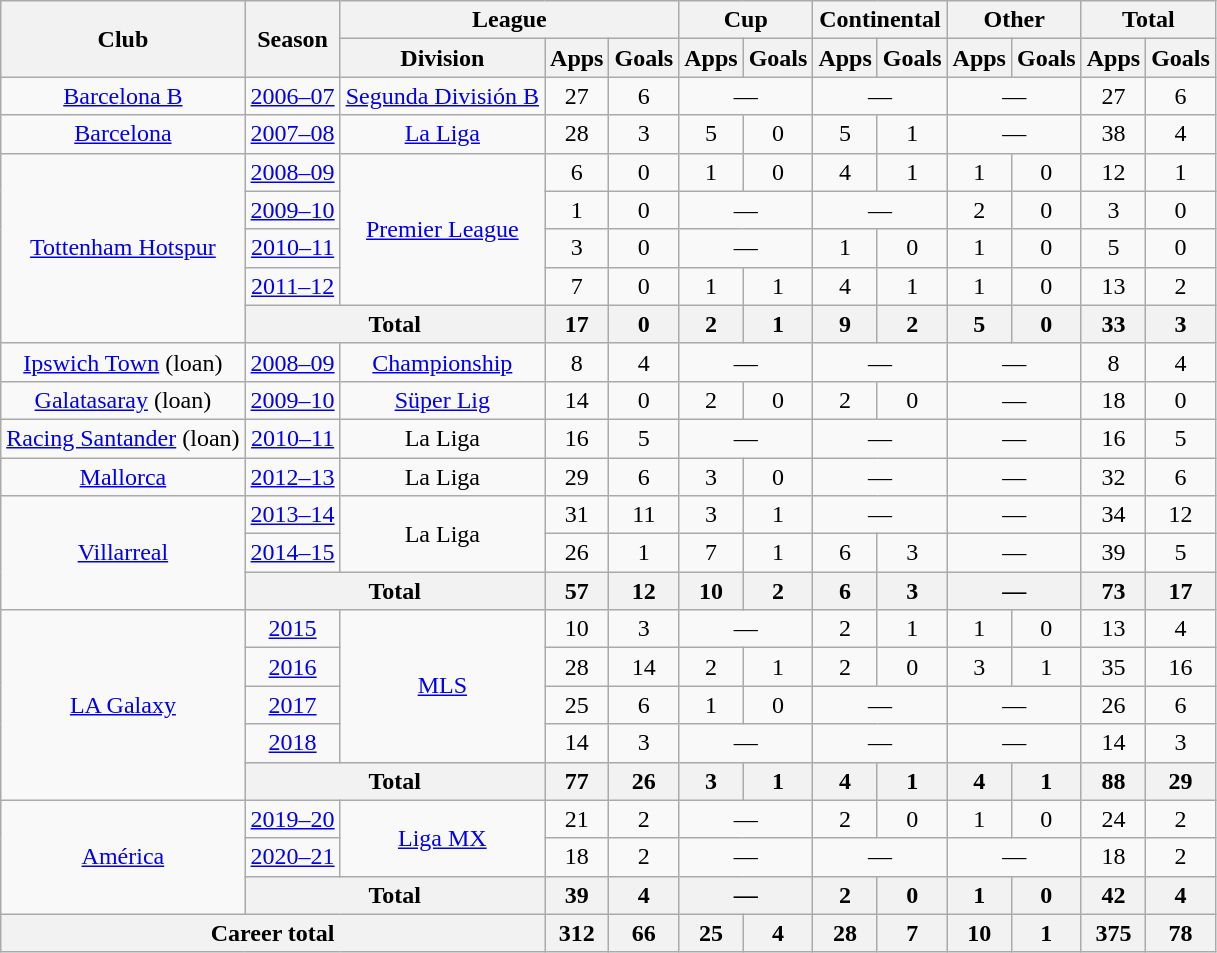<table class="wikitable" style="text-align:center">
<tr>
<th rowspan="2">Club</th>
<th rowspan="2">Season</th>
<th colspan="3">League</th>
<th colspan="2">Cup</th>
<th colspan="2">Continental</th>
<th colspan="2">Other</th>
<th colspan="2">Total</th>
</tr>
<tr>
<th>Division</th>
<th>Apps</th>
<th>Goals</th>
<th>Apps</th>
<th>Goals</th>
<th>Apps</th>
<th>Goals</th>
<th>Apps</th>
<th>Goals</th>
<th>Apps</th>
<th>Goals</th>
</tr>
<tr>
<td><a href='#'>Barcelona B</a></td>
<td><a href='#'>2006–07</a></td>
<td><a href='#'>Segunda División B</a></td>
<td>27</td>
<td>6</td>
<td colspan="2">—</td>
<td colspan="2">—</td>
<td colspan="2">—</td>
<td>27</td>
<td>6</td>
</tr>
<tr>
<td><a href='#'>Barcelona</a></td>
<td><a href='#'>2007–08</a></td>
<td><a href='#'>La Liga</a></td>
<td>28</td>
<td>3</td>
<td>5</td>
<td>0</td>
<td>5</td>
<td>1</td>
<td colspan="2">—</td>
<td>38</td>
<td>4</td>
</tr>
<tr>
<td rowspan="5"><a href='#'>Tottenham Hotspur</a></td>
<td><a href='#'>2008–09</a></td>
<td rowspan="4"><a href='#'>Premier League</a></td>
<td>6</td>
<td>0</td>
<td>1</td>
<td>0</td>
<td>4</td>
<td>1</td>
<td>1</td>
<td>0</td>
<td>12</td>
<td>1</td>
</tr>
<tr>
<td><a href='#'>2009–10</a></td>
<td>1</td>
<td>0</td>
<td colspan="2">—</td>
<td colspan="2">—</td>
<td>2</td>
<td>0</td>
<td>3</td>
<td>0</td>
</tr>
<tr>
<td><a href='#'>2010–11</a></td>
<td>3</td>
<td>0</td>
<td colspan="2">—</td>
<td>1</td>
<td>0</td>
<td>1</td>
<td>0</td>
<td>5</td>
<td>0</td>
</tr>
<tr>
<td><a href='#'>2011–12</a></td>
<td>7</td>
<td>0</td>
<td>1</td>
<td>1</td>
<td>4</td>
<td>1</td>
<td>1</td>
<td>0</td>
<td>13</td>
<td>2</td>
</tr>
<tr>
<th colspan="2">Total</th>
<th>17</th>
<th>0</th>
<th>2</th>
<th>1</th>
<th>9</th>
<th>2</th>
<th>5</th>
<th>0</th>
<th>33</th>
<th>3</th>
</tr>
<tr>
<td><a href='#'>Ipswich Town</a> (loan)</td>
<td><a href='#'>2008–09</a></td>
<td><a href='#'>Championship</a></td>
<td>8</td>
<td>4</td>
<td colspan="2">—</td>
<td colspan="2">—</td>
<td colspan="2">—</td>
<td>8</td>
<td>4</td>
</tr>
<tr>
<td><a href='#'>Galatasaray</a> (loan)</td>
<td><a href='#'>2009–10</a></td>
<td><a href='#'>Süper Lig</a></td>
<td>14</td>
<td>0</td>
<td>2</td>
<td>0</td>
<td>2</td>
<td>0</td>
<td colspan="2">—</td>
<td>18</td>
<td>0</td>
</tr>
<tr>
<td><a href='#'>Racing Santander</a> (loan)</td>
<td><a href='#'>2010–11</a></td>
<td>La Liga</td>
<td>16</td>
<td>5</td>
<td colspan="2">—</td>
<td colspan="2">—</td>
<td colspan="2">—</td>
<td>16</td>
<td>5</td>
</tr>
<tr>
<td><a href='#'>Mallorca</a></td>
<td><a href='#'>2012–13</a></td>
<td>La Liga</td>
<td>29</td>
<td>6</td>
<td>3</td>
<td>0</td>
<td colspan="2">—</td>
<td colspan="2">—</td>
<td>32</td>
<td>6</td>
</tr>
<tr>
<td rowspan="3"><a href='#'>Villarreal</a></td>
<td><a href='#'>2013–14</a></td>
<td rowspan="2">La Liga</td>
<td>31</td>
<td>11</td>
<td>3</td>
<td>1</td>
<td colspan="2">—</td>
<td colspan="2">—</td>
<td>34</td>
<td>12</td>
</tr>
<tr>
<td><a href='#'>2014–15</a></td>
<td>26</td>
<td>1</td>
<td>7</td>
<td>1</td>
<td>6</td>
<td>3</td>
<td colspan="2">—</td>
<td>39</td>
<td>5</td>
</tr>
<tr>
<th colspan="2">Total</th>
<th>57</th>
<th>12</th>
<th>10</th>
<th>2</th>
<th>6</th>
<th>3</th>
<th colspan="2">—</th>
<th>73</th>
<th>17</th>
</tr>
<tr>
<td rowspan="5"><a href='#'>LA Galaxy</a></td>
<td><a href='#'>2015</a></td>
<td rowspan="4"><a href='#'>MLS</a></td>
<td>10</td>
<td>3</td>
<td colspan="2">—</td>
<td>2</td>
<td>1</td>
<td>1</td>
<td>0</td>
<td>13</td>
<td>4</td>
</tr>
<tr>
<td><a href='#'>2016</a></td>
<td>28</td>
<td>14</td>
<td>2</td>
<td>1</td>
<td>2</td>
<td>0</td>
<td>3</td>
<td>1</td>
<td>35</td>
<td>16</td>
</tr>
<tr>
<td><a href='#'>2017</a></td>
<td>25</td>
<td>6</td>
<td>1</td>
<td>0</td>
<td colspan="2">—</td>
<td colspan="2">—</td>
<td>26</td>
<td>6</td>
</tr>
<tr>
<td><a href='#'>2018</a></td>
<td>14</td>
<td>3</td>
<td colspan="2">—</td>
<td colspan="2">—</td>
<td colspan="2">—</td>
<td>14</td>
<td>3</td>
</tr>
<tr>
<th colspan="2">Total</th>
<th>77</th>
<th>26</th>
<th>3</th>
<th>1</th>
<th>4</th>
<th>1</th>
<th>4</th>
<th>1</th>
<th>88</th>
<th>29</th>
</tr>
<tr>
<td rowspan="3"><a href='#'>América</a></td>
<td><a href='#'>2019–20</a></td>
<td rowspan="2"><a href='#'>Liga MX</a></td>
<td>21</td>
<td>2</td>
<td colspan="2">—</td>
<td>2</td>
<td>0</td>
<td>1</td>
<td>0</td>
<td>24</td>
<td>2</td>
</tr>
<tr>
<td><a href='#'>2020–21</a></td>
<td>18</td>
<td>2</td>
<td colspan="2">—</td>
<td colspan="2">—</td>
<td colspan="2">—</td>
<td>18</td>
<td>2</td>
</tr>
<tr>
<th colspan="2">Total</th>
<th>39</th>
<th>4</th>
<th colspan="2">—</th>
<th>2</th>
<th>0</th>
<th>1</th>
<th>0</th>
<th>42</th>
<th>4</th>
</tr>
<tr>
<th colspan="3">Career total</th>
<th>312</th>
<th>66</th>
<th>25</th>
<th>4</th>
<th>28</th>
<th>7</th>
<th>10</th>
<th>1</th>
<th>375</th>
<th>78</th>
</tr>
</table>
